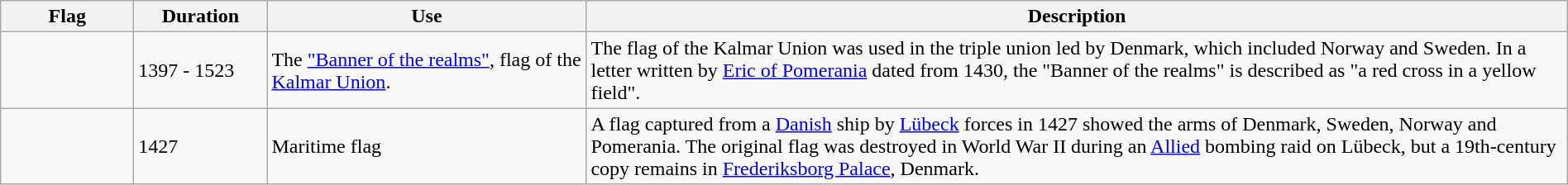<table class="wikitable" width="100%">
<tr>
<th style="width:100px;">Flag</th>
<th style="width:100px;">Duration</th>
<th style="width:250px;">Use</th>
<th style="min-width:250px">Description</th>
</tr>
<tr>
<td></td>
<td>1397 - 1523</td>
<td>The <a href='#'>"Banner of the realms"</a>, flag of the <a href='#'>Kalmar Union</a>.</td>
<td>The flag of the Kalmar Union was used in the triple union led by Denmark, which included Norway and Sweden. In a letter written by <a href='#'>Eric of Pomerania</a> dated from 1430, the "Banner of the realms" is described as "a red cross in a yellow field".</td>
</tr>
<tr>
<td></td>
<td>1427</td>
<td>Maritime flag</td>
<td>A flag captured from a <a href='#'>Danish</a> ship by <a href='#'>Lübeck</a> forces in 1427 showed the arms of Denmark, Sweden, Norway and Pomerania. The original flag was destroyed in World War II during an <a href='#'>Allied</a> bombing raid on Lübeck, but a 19th-century copy remains in <a href='#'>Frederiksborg Palace</a>, Denmark.</td>
</tr>
</table>
